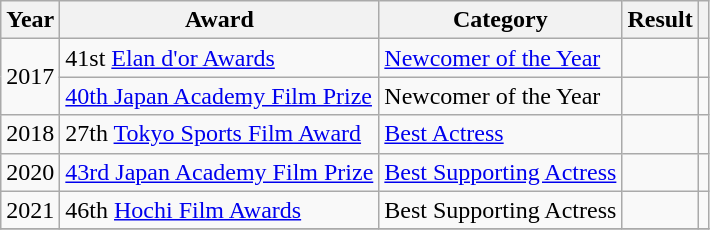<table class="wikitable">
<tr>
<th>Year</th>
<th>Award</th>
<th>Category</th>
<th>Result</th>
<th></th>
</tr>
<tr>
<td rowspan="2">2017</td>
<td>41st <a href='#'>Elan d'or Awards</a></td>
<td><a href='#'>Newcomer of the Year</a></td>
<td></td>
<td></td>
</tr>
<tr>
<td><a href='#'>40th Japan Academy Film Prize</a></td>
<td>Newcomer of the Year</td>
<td></td>
<td></td>
</tr>
<tr>
<td rowspan="1">2018</td>
<td>27th <a href='#'>Tokyo Sports Film Award</a></td>
<td><a href='#'>Best Actress</a></td>
<td></td>
<td></td>
</tr>
<tr>
<td rowspan="1">2020</td>
<td><a href='#'>43rd Japan Academy Film Prize</a></td>
<td><a href='#'>Best Supporting Actress</a></td>
<td></td>
<td></td>
</tr>
<tr>
<td>2021</td>
<td>46th <a href='#'>Hochi Film Awards</a></td>
<td>Best Supporting Actress</td>
<td></td>
<td></td>
</tr>
<tr>
</tr>
</table>
